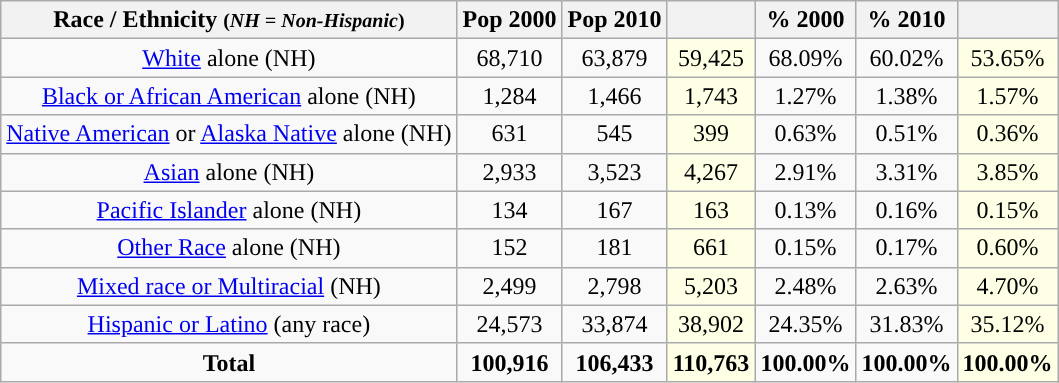<table class="wikitable" style="text-align:center;">
<tr>
<th>Race / Ethnicity <small>(<em>NH = Non-Hispanic</em>)</small></th>
<th>Pop 2000</th>
<th>Pop 2010</th>
<th></th>
<th>% 2000</th>
<th>% 2010</th>
<th></th>
</tr>
<tr>
<td><a href='#'>White</a> alone (NH)</td>
<td>68,710</td>
<td>63,879</td>
<td style='background: #ffffe6;'>59,425</td>
<td>68.09%</td>
<td>60.02%</td>
<td style='background: #ffffe6;'>53.65%</td>
</tr>
<tr>
<td><a href='#'>Black or African American</a> alone (NH)</td>
<td>1,284</td>
<td>1,466</td>
<td style='background: #ffffe6;'>1,743</td>
<td>1.27%</td>
<td>1.38%</td>
<td style='background: #ffffe6;'>1.57%</td>
</tr>
<tr>
<td><a href='#'>Native American</a> or <a href='#'>Alaska Native</a> alone (NH)</td>
<td>631</td>
<td>545</td>
<td style='background: #ffffe6;'>399</td>
<td>0.63%</td>
<td>0.51%</td>
<td style='background: #ffffe6;'>0.36%</td>
</tr>
<tr>
<td><a href='#'>Asian</a> alone (NH)</td>
<td>2,933</td>
<td>3,523</td>
<td style='background: #ffffe6;'>4,267</td>
<td>2.91%</td>
<td>3.31%</td>
<td style='background: #ffffe6;'>3.85%</td>
</tr>
<tr>
<td><a href='#'>Pacific Islander</a> alone (NH)</td>
<td>134</td>
<td>167</td>
<td style='background: #ffffe6;'>163</td>
<td>0.13%</td>
<td>0.16%</td>
<td style='background: #ffffe6;'>0.15%</td>
</tr>
<tr>
<td><a href='#'>Other Race</a> alone (NH)</td>
<td>152</td>
<td>181</td>
<td style='background: #ffffe6;'>661</td>
<td>0.15%</td>
<td>0.17%</td>
<td style='background: #ffffe6;'>0.60%</td>
</tr>
<tr>
<td><a href='#'>Mixed race or Multiracial</a> (NH)</td>
<td>2,499</td>
<td>2,798</td>
<td style='background: #ffffe6;'>5,203</td>
<td>2.48%</td>
<td>2.63%</td>
<td style='background: #ffffe6;'>4.70%</td>
</tr>
<tr>
<td><a href='#'>Hispanic or Latino</a> (any race)</td>
<td>24,573</td>
<td>33,874</td>
<td style='background: #ffffe6;'>38,902</td>
<td>24.35%</td>
<td>31.83%</td>
<td style='background: #ffffe6;'>35.12%</td>
</tr>
<tr>
<td><strong>Total</strong></td>
<td><strong>100,916</strong></td>
<td><strong>106,433</strong></td>
<td style='background: #ffffe6;'><strong>110,763</strong></td>
<td><strong>100.00%</strong></td>
<td><strong>100.00%</strong></td>
<td style='background: #ffffe6;'><strong>100.00%</strong></td>
</tr>
</table>
